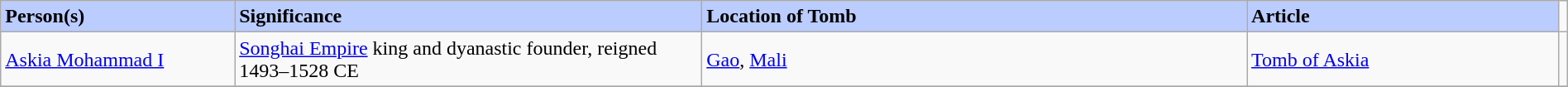<table class="wikitable" width="100%" border="1" cellspacing="0" cellpadding="2">
<tr>
<td width="15%" bgcolor="#bbccff"><strong>Person(s)</strong></td>
<td width="30%" bgcolor="#bbccff"><strong>Significance</strong></td>
<td width="35%" bgcolor="#bbccff"><strong>Location of Tomb</strong></td>
<td width="20%" bgcolor="#bbccff"><strong>Article</strong></td>
</tr>
<tr>
<td><a href='#'>Askia Mohammad I</a></td>
<td><a href='#'>Songhai Empire</a> king and dyanastic founder, reigned 1493–1528 CE</td>
<td><a href='#'>Gao</a>, <a href='#'>Mali</a></td>
<td><a href='#'>Tomb of Askia</a></td>
<td></td>
</tr>
<tr>
</tr>
</table>
